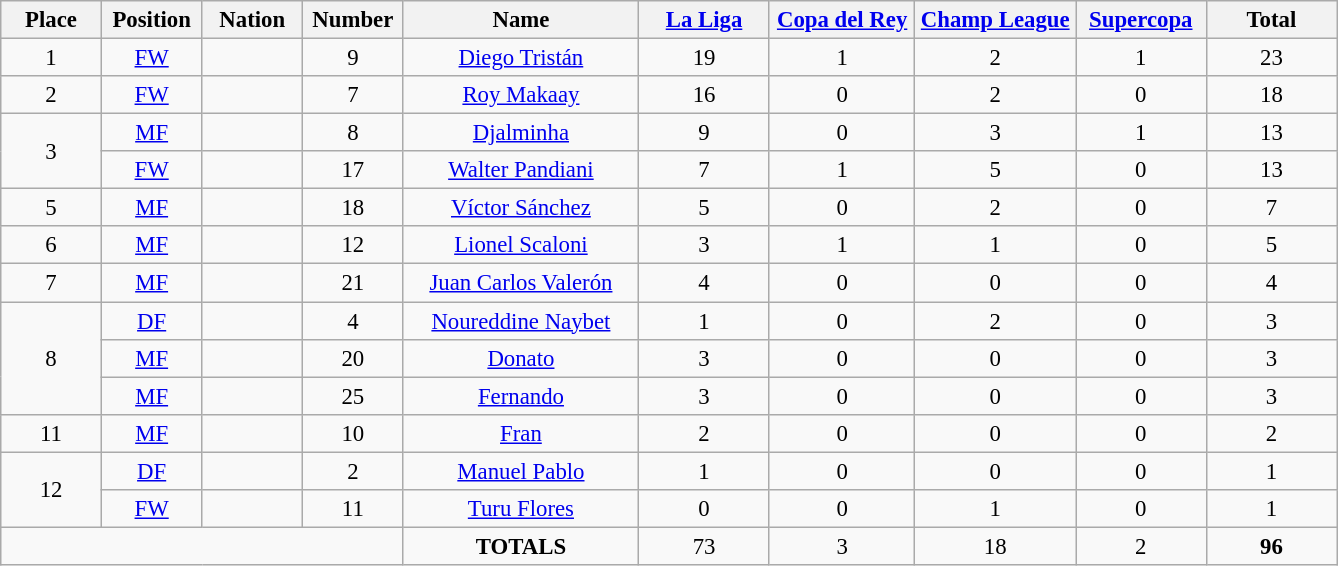<table class="wikitable" style="font-size: 95%; text-align: center;">
<tr>
<th width=60>Place</th>
<th width=60>Position</th>
<th width=60>Nation</th>
<th width=60>Number</th>
<th width=150>Name</th>
<th width=80><a href='#'>La Liga</a></th>
<th width=90><a href='#'>Copa del Rey</a></th>
<th width=100><a href='#'>Champ League</a></th>
<th width=80><a href='#'>Supercopa</a></th>
<th width=80><strong>Total</strong></th>
</tr>
<tr>
<td rowspan="1">1</td>
<td><a href='#'>FW</a></td>
<td></td>
<td>9</td>
<td><a href='#'>Diego Tristán</a></td>
<td>19</td>
<td>1</td>
<td>2</td>
<td>1</td>
<td>23</td>
</tr>
<tr>
<td rowspan="1">2</td>
<td><a href='#'>FW</a></td>
<td></td>
<td>7</td>
<td><a href='#'>Roy Makaay</a></td>
<td>16</td>
<td>0</td>
<td>2</td>
<td>0</td>
<td>18</td>
</tr>
<tr>
<td rowspan="2">3</td>
<td><a href='#'>MF</a></td>
<td></td>
<td>8</td>
<td><a href='#'>Djalminha</a></td>
<td>9</td>
<td>0</td>
<td>3</td>
<td>1</td>
<td>13</td>
</tr>
<tr>
<td><a href='#'>FW</a></td>
<td></td>
<td>17</td>
<td><a href='#'>Walter Pandiani</a></td>
<td>7</td>
<td>1</td>
<td>5</td>
<td>0</td>
<td>13</td>
</tr>
<tr>
<td rowspan="1">5</td>
<td><a href='#'>MF</a></td>
<td></td>
<td>18</td>
<td><a href='#'>Víctor Sánchez</a></td>
<td>5</td>
<td>0</td>
<td>2</td>
<td>0</td>
<td>7</td>
</tr>
<tr>
<td rowspan="1">6</td>
<td><a href='#'>MF</a></td>
<td></td>
<td>12</td>
<td><a href='#'>Lionel Scaloni</a></td>
<td>3</td>
<td>1</td>
<td>1</td>
<td>0</td>
<td>5</td>
</tr>
<tr>
<td rowspan="1">7</td>
<td><a href='#'>MF</a></td>
<td></td>
<td>21</td>
<td><a href='#'>Juan Carlos Valerón</a></td>
<td>4</td>
<td>0</td>
<td>0</td>
<td>0</td>
<td>4</td>
</tr>
<tr>
<td rowspan="3">8</td>
<td><a href='#'>DF</a></td>
<td></td>
<td>4</td>
<td><a href='#'>Noureddine Naybet</a></td>
<td>1</td>
<td>0</td>
<td>2</td>
<td>0</td>
<td>3</td>
</tr>
<tr>
<td><a href='#'>MF</a></td>
<td></td>
<td>20</td>
<td><a href='#'>Donato</a></td>
<td>3</td>
<td>0</td>
<td>0</td>
<td>0</td>
<td>3</td>
</tr>
<tr>
<td><a href='#'>MF</a></td>
<td></td>
<td>25</td>
<td><a href='#'>Fernando</a></td>
<td>3</td>
<td>0</td>
<td>0</td>
<td>0</td>
<td>3</td>
</tr>
<tr>
<td rowspan="1">11</td>
<td><a href='#'>MF</a></td>
<td></td>
<td>10</td>
<td><a href='#'>Fran</a></td>
<td>2</td>
<td>0</td>
<td>0</td>
<td>0</td>
<td>2</td>
</tr>
<tr>
<td rowspan="2">12</td>
<td><a href='#'>DF</a></td>
<td></td>
<td>2</td>
<td><a href='#'>Manuel Pablo</a></td>
<td>1</td>
<td>0</td>
<td>0</td>
<td>0</td>
<td>1</td>
</tr>
<tr>
<td><a href='#'>FW</a></td>
<td></td>
<td>11</td>
<td><a href='#'>Turu Flores</a></td>
<td>0</td>
<td>0</td>
<td>1</td>
<td>0</td>
<td>1</td>
</tr>
<tr>
<td colspan="4"></td>
<td><strong>TOTALS</strong></td>
<td>73</td>
<td>3</td>
<td>18</td>
<td>2</td>
<td><strong>96</strong></td>
</tr>
</table>
